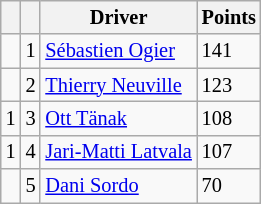<table class="wikitable" style="font-size: 85%;">
<tr>
<th></th>
<th></th>
<th>Driver</th>
<th>Points</th>
</tr>
<tr>
<td align="left"></td>
<td align="center">1</td>
<td> <a href='#'>Sébastien Ogier</a></td>
<td align="left">141</td>
</tr>
<tr>
<td align="left"></td>
<td align="center">2</td>
<td> <a href='#'>Thierry Neuville</a></td>
<td align="left">123</td>
</tr>
<tr>
<td align="left"> 1</td>
<td align="center">3</td>
<td> <a href='#'>Ott Tänak</a></td>
<td align="left">108</td>
</tr>
<tr>
<td align="left"> 1</td>
<td align="center">4</td>
<td> <a href='#'>Jari-Matti Latvala</a></td>
<td align="left">107</td>
</tr>
<tr>
<td align="left"></td>
<td align="center">5</td>
<td> <a href='#'>Dani Sordo</a></td>
<td align="left">70</td>
</tr>
</table>
